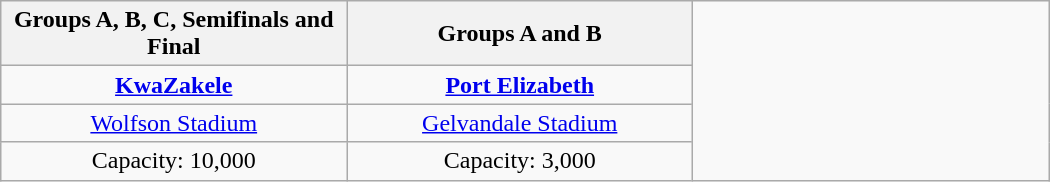<table class="wikitable" style="text-align:center;" width=700>
<tr>
<th width=33%>Groups A, B, C, Semifinals and Final</th>
<th width=33%>Groups A and B</th>
<td width=34% rowspan=4></td>
</tr>
<tr>
<td><strong><a href='#'>KwaZakele</a></strong></td>
<td><strong><a href='#'>Port Elizabeth</a></strong></td>
</tr>
<tr>
<td><a href='#'>Wolfson Stadium</a></td>
<td><a href='#'>Gelvandale Stadium</a></td>
</tr>
<tr>
<td>Capacity: 10,000</td>
<td>Capacity: 3,000</td>
</tr>
</table>
